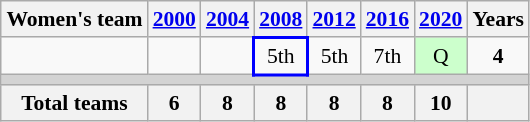<table class="wikitable" style="text-align: center; font-size: 90%; margin-left: 1em;">
<tr>
<th>Women's team</th>
<th><a href='#'>2000</a></th>
<th><a href='#'>2004</a></th>
<th><a href='#'>2008</a></th>
<th><a href='#'>2012</a></th>
<th><a href='#'>2016</a></th>
<th><a href='#'>2020</a></th>
<th>Years</th>
</tr>
<tr>
<td style="text-align: left;"></td>
<td></td>
<td></td>
<td style="border: 2px solid blue;">5th</td>
<td>5th</td>
<td>7th</td>
<td style="background-color: #ccffcc;">Q</td>
<td><strong>4</strong></td>
</tr>
<tr style="background-color: lightgrey;">
<td colspan="8"></td>
</tr>
<tr>
<th>Total teams</th>
<th>6</th>
<th>8</th>
<th>8</th>
<th>8</th>
<th>8</th>
<th>10</th>
<th></th>
</tr>
</table>
